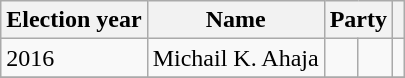<table class="wikitable">
<tr>
<th>Election year</th>
<th>Name</th>
<th colspan="2">Party</th>
<th></th>
</tr>
<tr>
<td>2016</td>
<td>Michail K. Ahaja</td>
<td></td>
<td></td>
<td></td>
</tr>
<tr>
</tr>
</table>
